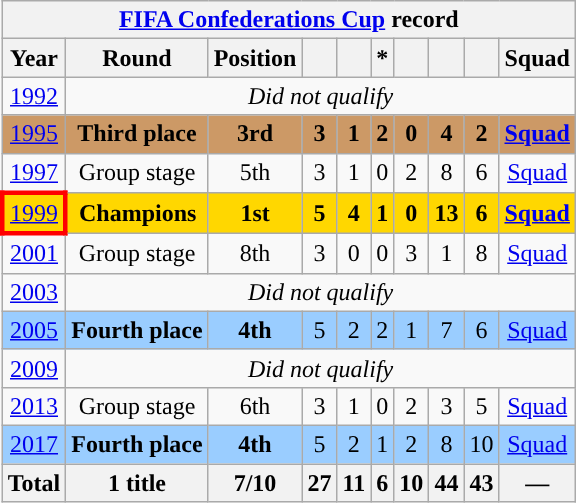<table class="wikitable" style="text-align: center">
<tr>
<th colspan=10><a href='#'>FIFA Confederations Cup</a> record</th>
</tr>
<tr>
<th>Year</th>
<th>Round</th>
<th>Position</th>
<th></th>
<th></th>
<th>*</th>
<th></th>
<th></th>
<th></th>
<th>Squad</th>
</tr>
<tr>
<td> <a href='#'>1992</a></td>
<td colspan=9><em>Did not qualify</em></td>
</tr>
<tr bgcolor="#cc9966">
<td> <a href='#'>1995</a></td>
<td><strong>Third place</strong></td>
<td><strong>3rd</strong></td>
<td><strong>3</strong></td>
<td><strong>1</strong></td>
<td><strong>2</strong></td>
<td><strong>0</strong></td>
<td><strong>4</strong></td>
<td><strong>2</strong></td>
<td><strong><a href='#'>Squad</a></strong></td>
</tr>
<tr>
<td> <a href='#'>1997</a></td>
<td>Group stage</td>
<td>5th</td>
<td>3</td>
<td>1</td>
<td>0</td>
<td>2</td>
<td>8</td>
<td>6</td>
<td><a href='#'>Squad</a></td>
</tr>
<tr bgcolor=gold>
<td style="border: 3px solid red"> <a href='#'>1999</a></td>
<td><strong>Champions</strong></td>
<td><strong>1st</strong></td>
<td><strong>5</strong></td>
<td><strong>4</strong></td>
<td><strong>1</strong></td>
<td><strong>0</strong></td>
<td><strong>13</strong></td>
<td><strong>6</strong></td>
<td><strong><a href='#'>Squad</a></strong></td>
</tr>
<tr>
<td> <a href='#'>2001</a></td>
<td>Group stage</td>
<td>8th</td>
<td>3</td>
<td>0</td>
<td>0</td>
<td>3</td>
<td>1</td>
<td>8</td>
<td><a href='#'>Squad</a></td>
</tr>
<tr>
<td> <a href='#'>2003</a></td>
<td colspan=9><em>Did not qualify</em></td>
</tr>
<tr style="background:#9acdff">
<td> <a href='#'>2005</a></td>
<td><strong>Fourth place</strong></td>
<td><strong>4th</strong></td>
<td>5</td>
<td>2</td>
<td>2</td>
<td>1</td>
<td>7</td>
<td>6</td>
<td><a href='#'>Squad</a></td>
</tr>
<tr>
<td> <a href='#'>2009</a></td>
<td colspan=9><em>Did not qualify</em></td>
</tr>
<tr>
<td> <a href='#'>2013</a></td>
<td>Group stage</td>
<td>6th</td>
<td>3</td>
<td>1</td>
<td>0</td>
<td>2</td>
<td>3</td>
<td>5</td>
<td><a href='#'>Squad</a></td>
</tr>
<tr style="background:#9acdff">
<td> <a href='#'>2017</a></td>
<td><strong>Fourth place</strong></td>
<td><strong>4th</strong></td>
<td>5</td>
<td>2</td>
<td>1</td>
<td>2</td>
<td>8</td>
<td>10</td>
<td><a href='#'>Squad</a></td>
</tr>
<tr>
<th>Total</th>
<th>1 title</th>
<th>7/10</th>
<th>27</th>
<th>11</th>
<th>6</th>
<th>10</th>
<th>44</th>
<th>43</th>
<th>—</th>
</tr>
</table>
